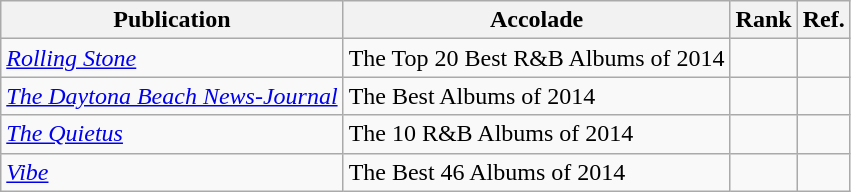<table class="wikitable">
<tr>
<th>Publication</th>
<th>Accolade</th>
<th>Rank</th>
<th>Ref.</th>
</tr>
<tr>
<td><em><a href='#'>Rolling Stone</a></em></td>
<td>The Top 20 Best R&B Albums of 2014</td>
<td></td>
<td></td>
</tr>
<tr>
<td><em><a href='#'>The Daytona Beach News-Journal</a></em></td>
<td>The Best Albums of 2014</td>
<td></td>
<td></td>
</tr>
<tr>
<td><em><a href='#'>The Quietus</a></em></td>
<td>The 10 R&B Albums of 2014</td>
<td></td>
<td></td>
</tr>
<tr>
<td><em><a href='#'>Vibe</a></em></td>
<td>The Best 46 Albums of 2014</td>
<td></td>
<td></td>
</tr>
</table>
